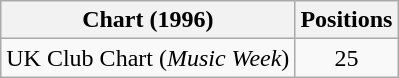<table class="wikitable sortable">
<tr>
<th>Chart (1996)</th>
<th>Positions</th>
</tr>
<tr>
<td>UK Club Chart (<em>Music Week</em>)</td>
<td align="center">25</td>
</tr>
</table>
